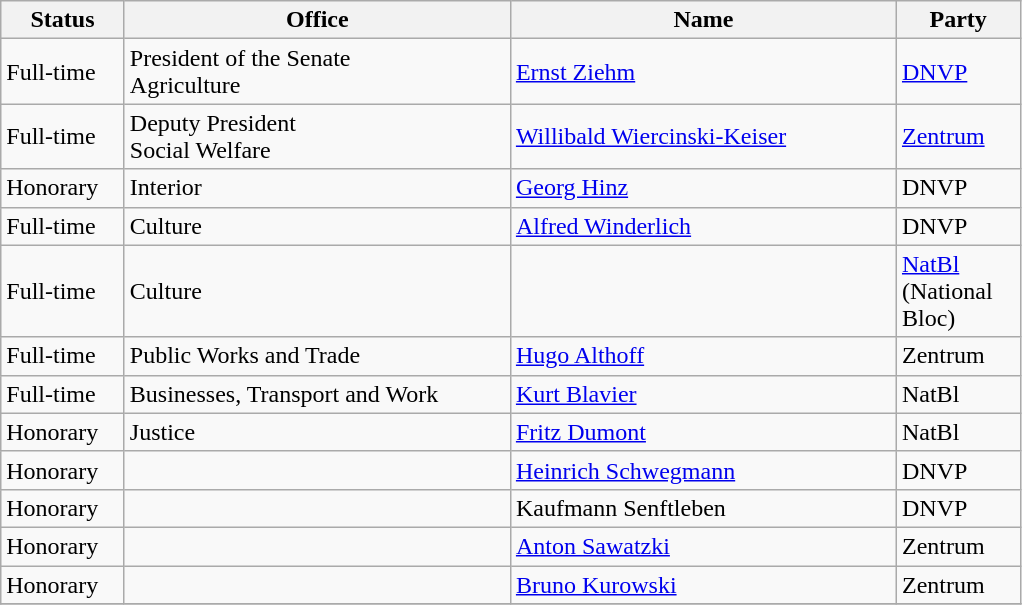<table class="wikitable">
<tr class="hintergrundfarbe8">
<th style="width:75px">Status</th>
<th style="width:250px">Office</th>
<th style="width:250px">Name</th>
<th style="width:75px">Party</th>
</tr>
<tr>
<td>Full-time</td>
<td>President of the Senate<br> Agriculture</td>
<td><a href='#'>Ernst Ziehm</a></td>
<td><a href='#'>DNVP</a></td>
</tr>
<tr>
<td>Full-time</td>
<td>Deputy President<br> Social Welfare</td>
<td><a href='#'>Willibald Wiercinski-Keiser</a></td>
<td><a href='#'>Zentrum</a></td>
</tr>
<tr>
<td>Honorary</td>
<td>Interior</td>
<td><a href='#'>Georg Hinz</a></td>
<td>DNVP</td>
</tr>
<tr>
<td>Full-time</td>
<td>Culture</td>
<td><a href='#'>Alfred Winderlich</a></td>
<td>DNVP</td>
</tr>
<tr>
<td>Full-time</td>
<td>Culture</td>
<td></td>
<td><a href='#'>NatBl</a> (National Bloc)</td>
</tr>
<tr>
<td>Full-time</td>
<td>Public Works and Trade</td>
<td><a href='#'>Hugo Althoff</a></td>
<td>Zentrum</td>
</tr>
<tr>
<td>Full-time</td>
<td>Businesses, Transport and Work</td>
<td><a href='#'>Kurt Blavier</a></td>
<td>NatBl</td>
</tr>
<tr>
<td>Honorary</td>
<td>Justice</td>
<td><a href='#'>Fritz Dumont</a></td>
<td>NatBl</td>
</tr>
<tr>
<td>Honorary</td>
<td></td>
<td><a href='#'>Heinrich Schwegmann</a></td>
<td>DNVP</td>
</tr>
<tr>
<td>Honorary</td>
<td></td>
<td>Kaufmann Senftleben</td>
<td>DNVP</td>
</tr>
<tr>
<td>Honorary</td>
<td></td>
<td><a href='#'>Anton Sawatzki</a></td>
<td>Zentrum</td>
</tr>
<tr>
<td>Honorary</td>
<td></td>
<td><a href='#'>Bruno Kurowski</a></td>
<td>Zentrum</td>
</tr>
<tr>
</tr>
</table>
